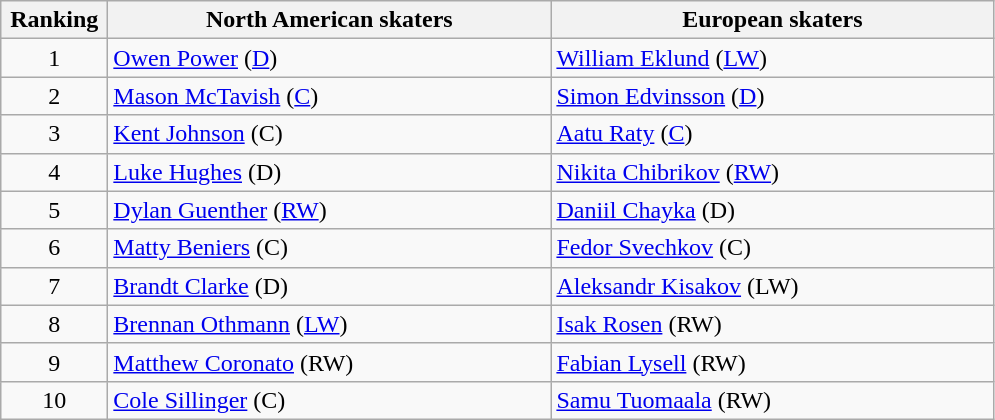<table class="wikitable">
<tr>
<th style="width:4em;">Ranking</th>
<th style="width:18em;">North American skaters</th>
<th style="width:18em;">European skaters</th>
</tr>
<tr>
<td style="text-align:center;">1</td>
<td> <a href='#'>Owen Power</a> (<a href='#'>D</a>)</td>
<td> <a href='#'>William Eklund</a> (<a href='#'>LW</a>)</td>
</tr>
<tr>
<td style="text-align:center;">2</td>
<td> <a href='#'>Mason McTavish</a> (<a href='#'>C</a>)</td>
<td> <a href='#'>Simon Edvinsson</a> (<a href='#'>D</a>)</td>
</tr>
<tr>
<td style="text-align:center;">3</td>
<td> <a href='#'>Kent Johnson</a> (C)</td>
<td> <a href='#'>Aatu Raty</a> (<a href='#'>C</a>)</td>
</tr>
<tr>
<td style="text-align:center;">4</td>
<td> <a href='#'>Luke Hughes</a> (D)</td>
<td> <a href='#'>Nikita Chibrikov</a> (<a href='#'>RW</a>)</td>
</tr>
<tr>
<td style="text-align:center;">5</td>
<td> <a href='#'>Dylan Guenther</a> (<a href='#'>RW</a>)</td>
<td> <a href='#'>Daniil Chayka</a> (D)</td>
</tr>
<tr>
<td style="text-align:center;">6</td>
<td> <a href='#'>Matty Beniers</a> (C)</td>
<td> <a href='#'>Fedor Svechkov</a> (C)</td>
</tr>
<tr>
<td style="text-align:center;">7</td>
<td> <a href='#'>Brandt Clarke</a> (D)</td>
<td> <a href='#'>Aleksandr Kisakov</a> (LW)</td>
</tr>
<tr>
<td style="text-align:center;">8</td>
<td> <a href='#'>Brennan Othmann</a> (<a href='#'>LW</a>)</td>
<td> <a href='#'>Isak Rosen</a> (RW)</td>
</tr>
<tr>
<td style="text-align:center;">9</td>
<td> <a href='#'>Matthew Coronato</a> (RW)</td>
<td> <a href='#'>Fabian Lysell</a> (RW)</td>
</tr>
<tr>
<td style="text-align:center;">10</td>
<td> <a href='#'>Cole Sillinger</a> (C)</td>
<td> <a href='#'>Samu Tuomaala</a> (RW)</td>
</tr>
</table>
